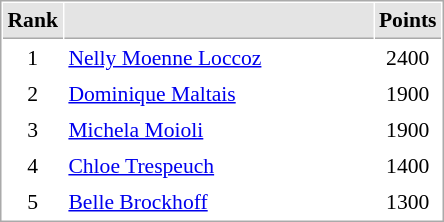<table cellspacing="1" cellpadding="3" style="border:1px solid #aaa; font-size:90%;">
<tr style="background:#e4e4e4;">
<th style="border-bottom:1px solid #aaa; width:10px;">Rank</th>
<th style="border-bottom:1px solid #aaa; width:200px;"></th>
<th style="border-bottom:1px solid #aaa; width:20px;">Points</th>
</tr>
<tr>
<td align=center>1</td>
<td> <a href='#'>Nelly Moenne Loccoz</a></td>
<td align=center>2400</td>
</tr>
<tr>
<td align=center>2</td>
<td> <a href='#'>Dominique Maltais</a></td>
<td align=center>1900</td>
</tr>
<tr>
<td align=center>3</td>
<td> <a href='#'>Michela Moioli</a></td>
<td align=center>1900</td>
</tr>
<tr>
<td align=center>4</td>
<td> <a href='#'>Chloe Trespeuch</a></td>
<td align=center>1400</td>
</tr>
<tr>
<td align=center>5</td>
<td> <a href='#'>Belle Brockhoff</a></td>
<td align=center>1300</td>
</tr>
</table>
